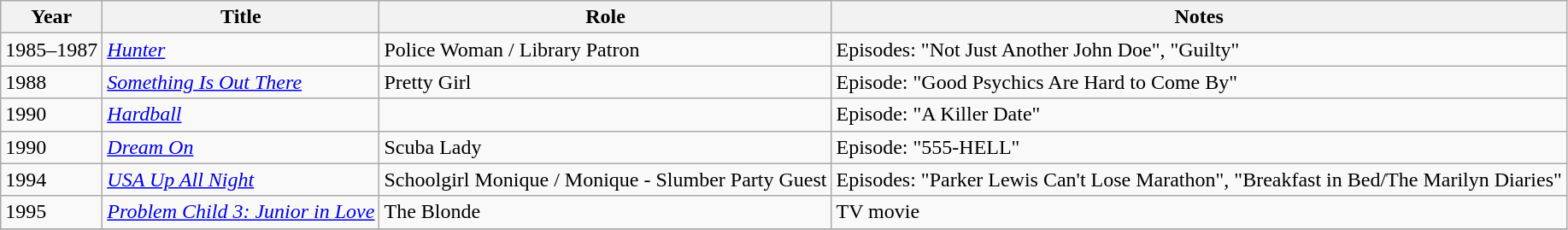<table class="wikitable sortable">
<tr>
<th>Year</th>
<th>Title</th>
<th>Role</th>
<th>Notes</th>
</tr>
<tr>
<td>1985–1987</td>
<td><em><a href='#'>Hunter</a></em></td>
<td>Police Woman / Library Patron</td>
<td>Episodes: "Not Just Another John Doe", "Guilty"</td>
</tr>
<tr>
<td>1988</td>
<td><em><a href='#'>Something Is Out There</a></em></td>
<td>Pretty Girl</td>
<td>Episode: "Good Psychics Are Hard to Come By"</td>
</tr>
<tr>
<td>1990</td>
<td><em><a href='#'>Hardball</a></em></td>
<td></td>
<td>Episode: "A Killer Date"</td>
</tr>
<tr>
<td>1990</td>
<td><em><a href='#'>Dream On</a></em></td>
<td>Scuba Lady</td>
<td>Episode: "555-HELL"</td>
</tr>
<tr>
<td>1994</td>
<td><em><a href='#'>USA Up All Night</a></em></td>
<td>Schoolgirl Monique / Monique - Slumber Party Guest</td>
<td>Episodes: "Parker Lewis Can't Lose Marathon", "Breakfast in Bed/The Marilyn Diaries"</td>
</tr>
<tr>
<td>1995</td>
<td><em><a href='#'>Problem Child 3: Junior in Love</a></em></td>
<td>The Blonde</td>
<td>TV movie</td>
</tr>
<tr>
</tr>
</table>
